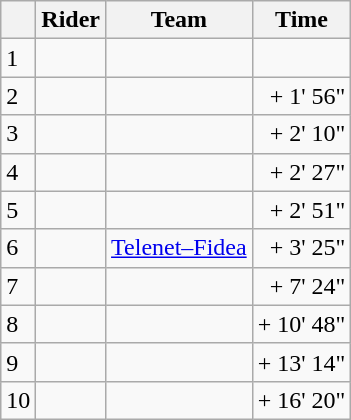<table class="wikitable">
<tr>
<th></th>
<th>Rider</th>
<th>Team</th>
<th>Time</th>
</tr>
<tr>
<td>1</td>
<td> </td>
<td></td>
<td align=right></td>
</tr>
<tr>
<td>2</td>
<td></td>
<td></td>
<td align=right>+ 1' 56"</td>
</tr>
<tr>
<td>3</td>
<td></td>
<td></td>
<td align=right>+ 2' 10"</td>
</tr>
<tr>
<td>4</td>
<td></td>
<td></td>
<td align=right>+ 2' 27"</td>
</tr>
<tr>
<td>5</td>
<td></td>
<td></td>
<td align=right>+ 2' 51"</td>
</tr>
<tr>
<td>6</td>
<td></td>
<td><a href='#'>Telenet–Fidea</a></td>
<td align=right>+ 3' 25"</td>
</tr>
<tr>
<td>7</td>
<td></td>
<td></td>
<td align=right>+ 7' 24"</td>
</tr>
<tr>
<td>8</td>
<td></td>
<td></td>
<td align=right>+ 10' 48"</td>
</tr>
<tr>
<td>9</td>
<td></td>
<td></td>
<td align=right>+ 13' 14"</td>
</tr>
<tr>
<td>10</td>
<td></td>
<td></td>
<td align=right>+ 16' 20"</td>
</tr>
</table>
